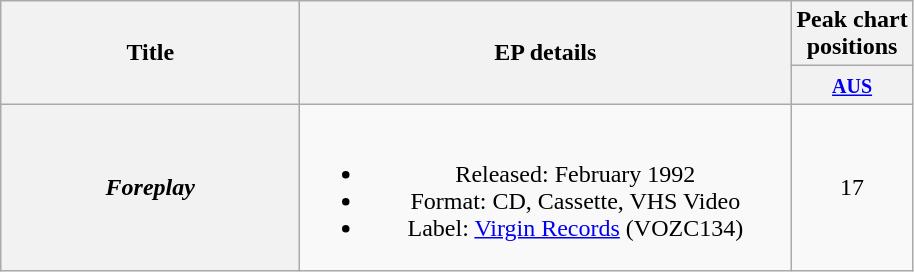<table class="wikitable plainrowheaders" style="text-align:center;" border="1">
<tr>
<th scope="col" rowspan="2" style="width:12em;">Title</th>
<th scope="col" rowspan="2" style="width:20em;">EP details</th>
<th scope="col" colspan="1">Peak chart<br>positions</th>
</tr>
<tr>
<th scope="col" style="text-align:center;"><small><a href='#'>AUS</a><br></small></th>
</tr>
<tr>
<th scope="row"><em>Foreplay</em></th>
<td><br><ul><li>Released: February 1992</li><li>Format: CD, Cassette, VHS Video</li><li>Label: <a href='#'>Virgin Records</a> (VOZC134)</li></ul></td>
<td align="center">17</td>
</tr>
</table>
